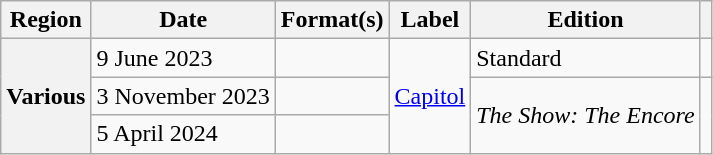<table class="wikitable plainrowheaders">
<tr>
<th scope="col">Region</th>
<th scope="col">Date</th>
<th scope="col">Format(s)</th>
<th scope="col">Label</th>
<th scope="col">Edition</th>
<th scope="col"></th>
</tr>
<tr>
<th scope="row" rowspan="3">Various</th>
<td>9 June 2023</td>
<td></td>
<td rowspan="3"><a href='#'>Capitol</a></td>
<td>Standard</td>
<td style="text-align:center;"></td>
</tr>
<tr>
<td>3 November 2023</td>
<td></td>
<td rowspan="2"><em>The Show: The Encore</em></td>
<td rowspan="2"></td>
</tr>
<tr>
<td>5 April 2024</td>
<td></td>
</tr>
</table>
